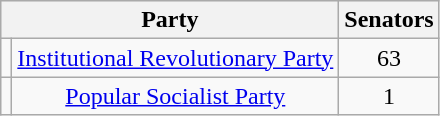<table class="wikitable" width="auto" style="text-align: center">
<tr style="background:#efefef;">
<th Colspan=2><strong>Party</strong></th>
<th><strong>Senators</strong></th>
</tr>
<tr>
<td></td>
<td><a href='#'>Institutional Revolutionary Party</a></td>
<td>63</td>
</tr>
<tr>
<td></td>
<td><a href='#'>Popular Socialist Party</a></td>
<td>1</td>
</tr>
</table>
